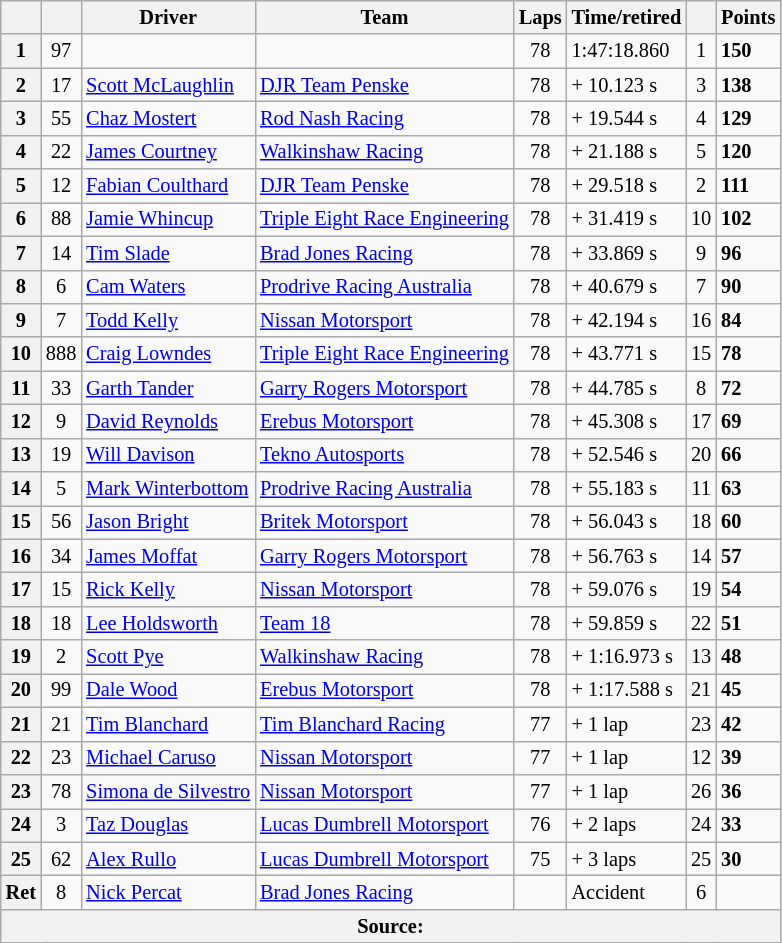<table class="wikitable" style="font-size: 85%">
<tr>
<th></th>
<th></th>
<th>Driver</th>
<th>Team</th>
<th>Laps</th>
<th>Time/retired</th>
<th></th>
<th>Points</th>
</tr>
<tr>
<th>1</th>
<td align=center>97</td>
<td></td>
<td></td>
<td style="text-align:center;">78</td>
<td>1:47:18.860</td>
<td style="text-align:center;">1</td>
<td><strong>150</strong></td>
</tr>
<tr>
<th>2</th>
<td align=center>17</td>
<td> <a href='#'>Scott McLaughlin</a></td>
<td><a href='#'>DJR Team Penske</a></td>
<td style="text-align:center;">78</td>
<td>+ 10.123 s</td>
<td style="text-align:center;">3</td>
<td><strong>138</strong></td>
</tr>
<tr>
<th>3</th>
<td align=center>55</td>
<td> <a href='#'>Chaz Mostert</a></td>
<td><a href='#'>Rod Nash Racing</a></td>
<td style="text-align:center;">78</td>
<td>+ 19.544 s</td>
<td style="text-align:center;">4</td>
<td><strong>129</strong></td>
</tr>
<tr>
<th>4</th>
<td align=center>22</td>
<td> <a href='#'>James Courtney</a></td>
<td><a href='#'>Walkinshaw Racing</a></td>
<td style="text-align:center;">78</td>
<td>+ 21.188 s</td>
<td style="text-align:center;">5</td>
<td><strong>120</strong></td>
</tr>
<tr>
<th>5</th>
<td align=center>12</td>
<td> <a href='#'>Fabian Coulthard</a></td>
<td><a href='#'>DJR Team Penske</a></td>
<td style="text-align:center;">78</td>
<td>+ 29.518 s</td>
<td style="text-align:center;">2</td>
<td><strong>111</strong></td>
</tr>
<tr>
<th>6</th>
<td align=center>88</td>
<td> <a href='#'>Jamie Whincup</a></td>
<td><a href='#'>Triple Eight Race Engineering</a></td>
<td style="text-align:center;">78</td>
<td>+ 31.419 s</td>
<td style="text-align:center;">10</td>
<td><strong>102</strong></td>
</tr>
<tr>
<th>7</th>
<td align=center>14</td>
<td> <a href='#'>Tim Slade</a></td>
<td><a href='#'>Brad Jones Racing</a></td>
<td style="text-align:center;">78</td>
<td>+ 33.869 s</td>
<td style="text-align:center;">9</td>
<td><strong>96</strong></td>
</tr>
<tr>
<th>8</th>
<td align=center>6</td>
<td> <a href='#'>Cam Waters</a></td>
<td><a href='#'>Prodrive Racing Australia</a></td>
<td style="text-align:center;">78</td>
<td>+ 40.679 s</td>
<td style="text-align:center;">7</td>
<td><strong>90</strong></td>
</tr>
<tr>
<th>9</th>
<td align=center>7</td>
<td> <a href='#'>Todd Kelly</a></td>
<td><a href='#'>Nissan Motorsport</a></td>
<td style="text-align:center;">78</td>
<td>+ 42.194 s</td>
<td style="text-align:center;">16</td>
<td><strong>84</strong></td>
</tr>
<tr>
<th>10</th>
<td align=center>888</td>
<td> <a href='#'>Craig Lowndes</a></td>
<td><a href='#'>Triple Eight Race Engineering</a></td>
<td style="text-align:center;">78</td>
<td>+ 43.771 s</td>
<td style="text-align:center;">15</td>
<td><strong>78</strong></td>
</tr>
<tr>
<th>11</th>
<td align=center>33</td>
<td> <a href='#'>Garth Tander</a></td>
<td><a href='#'>Garry Rogers Motorsport</a></td>
<td style="text-align:center;">78</td>
<td>+ 44.785 s</td>
<td style="text-align:center;">8</td>
<td><strong>72</strong></td>
</tr>
<tr>
<th>12</th>
<td align=center>9</td>
<td> <a href='#'>David Reynolds</a></td>
<td><a href='#'>Erebus Motorsport</a></td>
<td style="text-align:center;">78</td>
<td>+ 45.308 s</td>
<td style="text-align:center;">17</td>
<td><strong>69</strong></td>
</tr>
<tr>
<th>13</th>
<td align=center>19</td>
<td> <a href='#'>Will Davison</a></td>
<td><a href='#'>Tekno Autosports</a></td>
<td style="text-align:center;">78</td>
<td>+ 52.546 s</td>
<td style="text-align:center;">20</td>
<td><strong>66</strong></td>
</tr>
<tr>
<th>14</th>
<td align=center>5</td>
<td> <a href='#'>Mark Winterbottom</a></td>
<td><a href='#'>Prodrive Racing Australia</a></td>
<td style="text-align:center;">78</td>
<td>+ 55.183 s</td>
<td style="text-align:center;">11</td>
<td><strong>63</strong></td>
</tr>
<tr>
<th>15</th>
<td align=center>56</td>
<td> <a href='#'>Jason Bright</a></td>
<td><a href='#'>Britek Motorsport</a></td>
<td style="text-align:center;">78</td>
<td>+ 56.043 s</td>
<td style="text-align:center;">18</td>
<td><strong>60</strong></td>
</tr>
<tr>
<th>16</th>
<td align=center>34</td>
<td> <a href='#'>James Moffat</a></td>
<td><a href='#'>Garry Rogers Motorsport</a></td>
<td style="text-align:center;">78</td>
<td>+ 56.763 s</td>
<td style="text-align:center;">14</td>
<td><strong>57</strong></td>
</tr>
<tr>
<th>17</th>
<td align=center>15</td>
<td> <a href='#'>Rick Kelly</a></td>
<td><a href='#'>Nissan Motorsport</a></td>
<td style="text-align:center;">78</td>
<td>+ 59.076 s</td>
<td style="text-align:center;">19</td>
<td><strong>54</strong></td>
</tr>
<tr>
<th>18</th>
<td align=center>18</td>
<td> <a href='#'>Lee Holdsworth</a></td>
<td><a href='#'>Team 18</a></td>
<td style="text-align:center;">78</td>
<td>+ 59.859 s</td>
<td style="text-align:center;">22</td>
<td><strong>51</strong></td>
</tr>
<tr>
<th>19</th>
<td align=center>2</td>
<td> <a href='#'>Scott Pye</a></td>
<td><a href='#'>Walkinshaw Racing</a></td>
<td style="text-align:center;">78</td>
<td>+ 1:16.973 s</td>
<td style="text-align:center;">13</td>
<td><strong>48</strong></td>
</tr>
<tr>
<th>20</th>
<td align=center>99</td>
<td> <a href='#'>Dale Wood</a></td>
<td><a href='#'>Erebus Motorsport</a></td>
<td style="text-align:center;">78</td>
<td>+ 1:17.588 s</td>
<td style="text-align:center;">21</td>
<td><strong>45</strong></td>
</tr>
<tr>
<th>21</th>
<td align=center>21</td>
<td> <a href='#'>Tim Blanchard</a></td>
<td><a href='#'>Tim Blanchard Racing</a></td>
<td style="text-align:center;">77</td>
<td>+ 1 lap</td>
<td style="text-align:center;">23</td>
<td><strong>42</strong></td>
</tr>
<tr>
<th>22</th>
<td align=center>23</td>
<td> <a href='#'>Michael Caruso</a></td>
<td><a href='#'>Nissan Motorsport</a></td>
<td style="text-align:center;">77</td>
<td>+ 1 lap</td>
<td style="text-align:center;">12</td>
<td><strong>39</strong></td>
</tr>
<tr>
<th>23</th>
<td align=center>78</td>
<td> <a href='#'>Simona de Silvestro</a></td>
<td><a href='#'>Nissan Motorsport</a></td>
<td style="text-align:center;">77</td>
<td>+ 1 lap</td>
<td style="text-align:center;">26</td>
<td><strong>36</strong></td>
</tr>
<tr>
<th>24</th>
<td align=center>3</td>
<td> <a href='#'>Taz Douglas</a></td>
<td><a href='#'>Lucas Dumbrell Motorsport</a></td>
<td style="text-align:center;">76</td>
<td>+ 2 laps</td>
<td style="text-align:center;">24</td>
<td><strong>33</strong></td>
</tr>
<tr>
<th>25</th>
<td align=center>62</td>
<td> <a href='#'>Alex Rullo</a></td>
<td><a href='#'>Lucas Dumbrell Motorsport</a></td>
<td style="text-align:center;">75</td>
<td>+ 3 laps</td>
<td style="text-align:center;">25</td>
<td><strong>30</strong></td>
</tr>
<tr>
<th>Ret</th>
<td align=center>8</td>
<td> <a href='#'>Nick Percat</a></td>
<td><a href='#'>Brad Jones Racing</a></td>
<td style="text-align:center;"></td>
<td>Accident</td>
<td style="text-align:center;">6</td>
<td></td>
</tr>
<tr>
<th colspan=8>Source:</th>
</tr>
</table>
